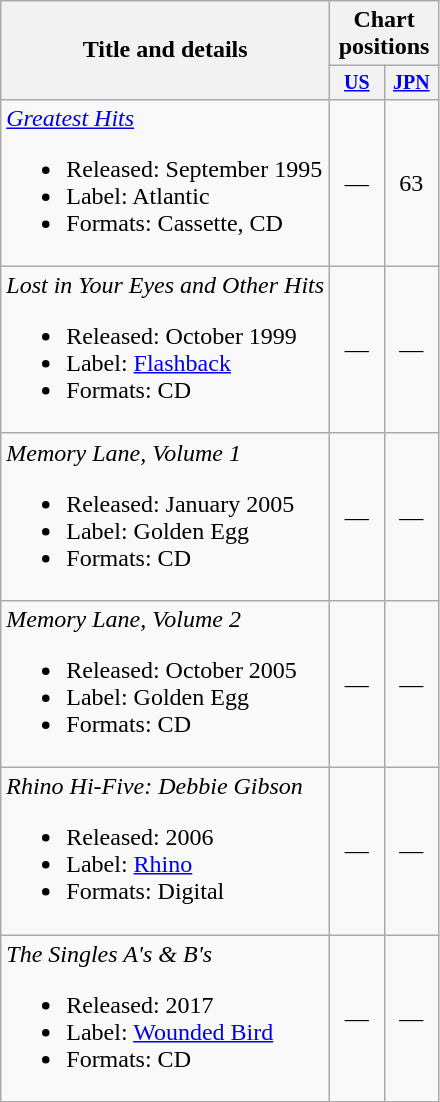<table class="wikitable">
<tr>
<th rowspan="2">Title and details</th>
<th colspan="2">Chart positions</th>
</tr>
<tr style="font-size:smaller;">
<th width="30"><a href='#'>US</a></th>
<th width="30"><a href='#'>JPN</a><br></th>
</tr>
<tr>
<td><em><a href='#'>Greatest Hits</a></em><br><ul><li>Released:  September 1995</li><li>Label: Atlantic</li><li>Formats: Cassette, CD</li></ul></td>
<td style="text-align: center;">—</td>
<td style="text-align: center;">63</td>
</tr>
<tr>
<td><em>Lost in Your Eyes and Other Hits</em><br><ul><li>Released: October 1999</li><li>Label: <a href='#'>Flashback</a></li><li>Formats: CD</li></ul></td>
<td style="text-align: center;">—</td>
<td style="text-align: center;">—</td>
</tr>
<tr>
<td><em>Memory Lane, Volume 1</em><br><ul><li>Released:  January 2005</li><li>Label: Golden Egg</li><li>Formats: CD</li></ul></td>
<td style="text-align: center;">—</td>
<td style="text-align: center;">—</td>
</tr>
<tr>
<td><em>Memory Lane, Volume 2</em><br><ul><li>Released:  October 2005</li><li>Label: Golden Egg</li><li>Formats: CD</li></ul></td>
<td style="text-align: center;">—</td>
<td style="text-align: center;">—</td>
</tr>
<tr>
<td><em>Rhino Hi-Five: Debbie Gibson</em><br><ul><li>Released: 2006</li><li>Label: <a href='#'>Rhino</a></li><li>Formats: Digital</li></ul></td>
<td style="text-align: center;">—</td>
<td style="text-align: center;">—</td>
</tr>
<tr>
<td><em>The Singles A's & B's</em><br><ul><li>Released: 2017</li><li>Label: <a href='#'>Wounded Bird</a></li><li>Formats: CD</li></ul></td>
<td style="text-align: center;">—</td>
<td style="text-align: center;">—</td>
</tr>
</table>
